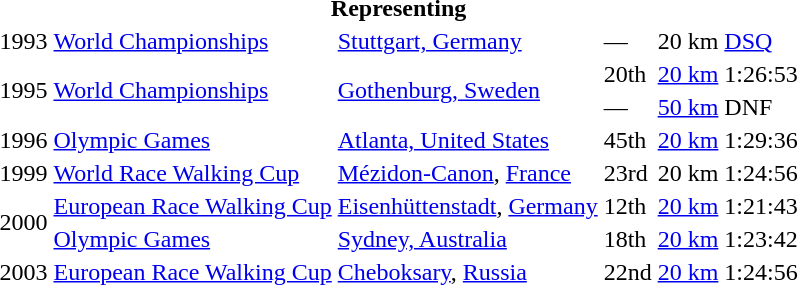<table>
<tr>
<th colspan="6">Representing </th>
</tr>
<tr>
<td>1993</td>
<td><a href='#'>World Championships</a></td>
<td><a href='#'>Stuttgart, Germany</a></td>
<td>—</td>
<td>20 km</td>
<td><a href='#'>DSQ</a></td>
</tr>
<tr>
<td rowspan=2>1995</td>
<td rowspan=2><a href='#'>World Championships</a></td>
<td rowspan=2><a href='#'>Gothenburg, Sweden</a></td>
<td>20th</td>
<td><a href='#'>20 km</a></td>
<td>1:26:53</td>
</tr>
<tr>
<td>—</td>
<td><a href='#'>50 km</a></td>
<td>DNF</td>
</tr>
<tr>
<td>1996</td>
<td><a href='#'>Olympic Games</a></td>
<td><a href='#'>Atlanta, United States</a></td>
<td>45th</td>
<td><a href='#'>20 km</a></td>
<td>1:29:36</td>
</tr>
<tr>
<td>1999</td>
<td><a href='#'>World Race Walking Cup</a></td>
<td><a href='#'>Mézidon-Canon</a>, <a href='#'>France</a></td>
<td>23rd</td>
<td>20 km</td>
<td>1:24:56</td>
</tr>
<tr>
<td rowspan=2>2000</td>
<td><a href='#'>European Race Walking Cup</a></td>
<td><a href='#'>Eisenhüttenstadt</a>, <a href='#'>Germany</a></td>
<td>12th</td>
<td><a href='#'>20 km</a></td>
<td>1:21:43</td>
</tr>
<tr>
<td><a href='#'>Olympic Games</a></td>
<td><a href='#'>Sydney, Australia</a></td>
<td>18th</td>
<td><a href='#'>20 km</a></td>
<td>1:23:42</td>
</tr>
<tr>
<td>2003</td>
<td><a href='#'>European Race Walking Cup</a></td>
<td><a href='#'>Cheboksary</a>, <a href='#'>Russia</a></td>
<td>22nd</td>
<td><a href='#'>20 km</a></td>
<td>1:24:56</td>
</tr>
</table>
